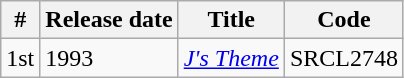<table class="wikitable">
<tr>
<th>#</th>
<th>Release date</th>
<th>Title</th>
<th>Code</th>
</tr>
<tr>
<td>1st</td>
<td>1993</td>
<td><em><a href='#'>J's Theme</a></em></td>
<td>SRCL2748</td>
</tr>
</table>
